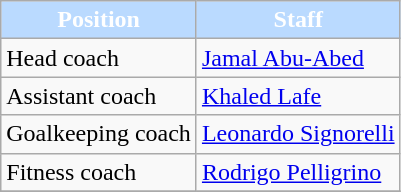<table class="wikitable">
<tr>
<th style="color:#FFFFFF; background:#BADAFF;">Position</th>
<th style="color:#FFFFFF; background:#BADAFF;">Staff</th>
</tr>
<tr>
<td>Head coach</td>
<td><a href='#'>Jamal Abu-Abed</a></td>
</tr>
<tr>
<td>Assistant coach</td>
<td><a href='#'>Khaled Lafe</a></td>
</tr>
<tr>
<td>Goalkeeping coach</td>
<td><a href='#'>Leonardo Signorelli </a></td>
</tr>
<tr>
<td>Fitness coach</td>
<td><a href='#'>Rodrigo Pelligrino</a></td>
</tr>
<tr>
</tr>
</table>
